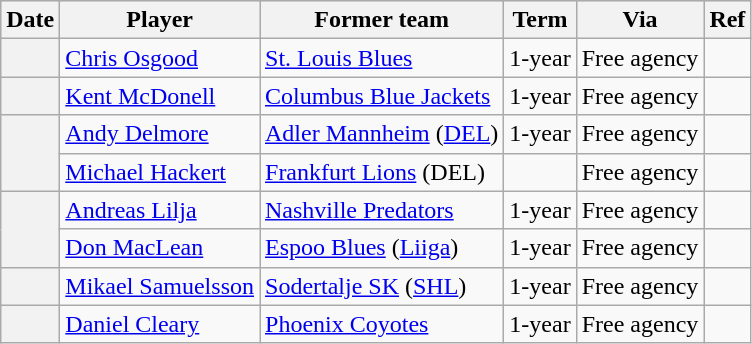<table class="wikitable plainrowheaders">
<tr style="background:#ddd; text-align:center;">
<th>Date</th>
<th>Player</th>
<th>Former team</th>
<th>Term</th>
<th>Via</th>
<th>Ref</th>
</tr>
<tr>
<th scope="row"></th>
<td><a href='#'>Chris Osgood</a></td>
<td><a href='#'>St. Louis Blues</a></td>
<td>1-year</td>
<td>Free agency</td>
<td></td>
</tr>
<tr>
<th scope="row"></th>
<td><a href='#'>Kent McDonell</a></td>
<td><a href='#'>Columbus Blue Jackets</a></td>
<td>1-year</td>
<td>Free agency</td>
<td></td>
</tr>
<tr>
<th scope="row" rowspan=2></th>
<td><a href='#'>Andy Delmore</a></td>
<td><a href='#'>Adler Mannheim</a> (<a href='#'>DEL</a>)</td>
<td>1-year</td>
<td>Free agency</td>
<td></td>
</tr>
<tr>
<td><a href='#'>Michael Hackert</a></td>
<td><a href='#'>Frankfurt Lions</a> (DEL)</td>
<td></td>
<td>Free agency</td>
<td></td>
</tr>
<tr>
<th scope="row" rowspan=2></th>
<td><a href='#'>Andreas Lilja</a></td>
<td><a href='#'>Nashville Predators</a></td>
<td>1-year</td>
<td>Free agency</td>
<td></td>
</tr>
<tr>
<td><a href='#'>Don MacLean</a></td>
<td><a href='#'>Espoo Blues</a> (<a href='#'>Liiga</a>)</td>
<td>1-year</td>
<td>Free agency</td>
<td></td>
</tr>
<tr>
<th scope="row"></th>
<td><a href='#'>Mikael Samuelsson</a></td>
<td><a href='#'>Sodertalje SK</a> (<a href='#'>SHL</a>)</td>
<td>1-year</td>
<td>Free agency</td>
<td></td>
</tr>
<tr>
<th scope="row"></th>
<td><a href='#'>Daniel Cleary</a></td>
<td><a href='#'>Phoenix Coyotes</a></td>
<td>1-year</td>
<td>Free agency</td>
<td></td>
</tr>
</table>
